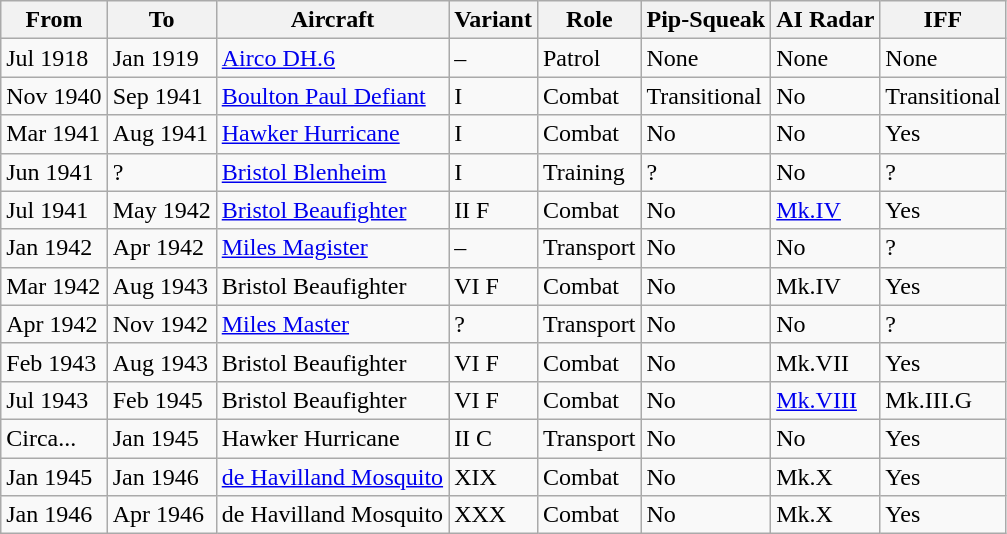<table class="wikitable">
<tr>
<th>From</th>
<th>To</th>
<th>Aircraft</th>
<th>Variant</th>
<th>Role</th>
<th>Pip-Squeak</th>
<th>AI Radar</th>
<th>IFF</th>
</tr>
<tr>
<td>Jul 1918</td>
<td>Jan 1919</td>
<td><a href='#'>Airco DH.6</a></td>
<td>–</td>
<td>Patrol</td>
<td>None</td>
<td>None</td>
<td>None</td>
</tr>
<tr>
<td>Nov 1940</td>
<td>Sep 1941</td>
<td><a href='#'>Boulton Paul Defiant</a></td>
<td>I</td>
<td>Combat</td>
<td>Transitional</td>
<td>No</td>
<td>Transitional</td>
</tr>
<tr>
<td>Mar 1941</td>
<td>Aug 1941</td>
<td><a href='#'>Hawker Hurricane</a></td>
<td>I</td>
<td>Combat</td>
<td>No</td>
<td>No</td>
<td>Yes</td>
</tr>
<tr>
<td>Jun 1941</td>
<td>?</td>
<td><a href='#'>Bristol Blenheim</a></td>
<td>I</td>
<td>Training</td>
<td>?</td>
<td>No</td>
<td>?</td>
</tr>
<tr>
<td>Jul 1941</td>
<td>May 1942</td>
<td><a href='#'>Bristol Beaufighter</a></td>
<td>II F</td>
<td>Combat</td>
<td>No</td>
<td><a href='#'>Mk.IV</a></td>
<td>Yes</td>
</tr>
<tr>
<td>Jan 1942</td>
<td>Apr 1942</td>
<td><a href='#'>Miles Magister</a></td>
<td>–</td>
<td>Transport</td>
<td>No</td>
<td>No</td>
<td>?</td>
</tr>
<tr>
<td>Mar 1942</td>
<td>Aug 1943</td>
<td>Bristol Beaufighter</td>
<td>VI F</td>
<td>Combat</td>
<td>No</td>
<td>Mk.IV</td>
<td>Yes</td>
</tr>
<tr>
<td>Apr 1942</td>
<td>Nov 1942</td>
<td><a href='#'>Miles Master</a></td>
<td>?</td>
<td>Transport</td>
<td>No</td>
<td>No</td>
<td>?</td>
</tr>
<tr>
<td>Feb 1943</td>
<td>Aug 1943</td>
<td>Bristol Beaufighter</td>
<td>VI F</td>
<td>Combat</td>
<td>No</td>
<td>Mk.VII</td>
<td>Yes</td>
</tr>
<tr>
<td>Jul 1943</td>
<td>Feb 1945</td>
<td>Bristol Beaufighter</td>
<td>VI F</td>
<td>Combat</td>
<td>No</td>
<td><a href='#'>Mk.VIII</a></td>
<td>Mk.III.G</td>
</tr>
<tr>
<td>Circa...</td>
<td>Jan 1945</td>
<td>Hawker Hurricane</td>
<td>II C</td>
<td>Transport</td>
<td>No</td>
<td>No</td>
<td>Yes</td>
</tr>
<tr>
<td>Jan 1945</td>
<td>Jan 1946</td>
<td><a href='#'>de Havilland Mosquito</a></td>
<td>XIX</td>
<td>Combat</td>
<td>No</td>
<td>Mk.X</td>
<td>Yes</td>
</tr>
<tr>
<td>Jan 1946</td>
<td>Apr 1946</td>
<td>de Havilland Mosquito</td>
<td>XXX</td>
<td>Combat</td>
<td>No</td>
<td>Mk.X</td>
<td>Yes</td>
</tr>
</table>
